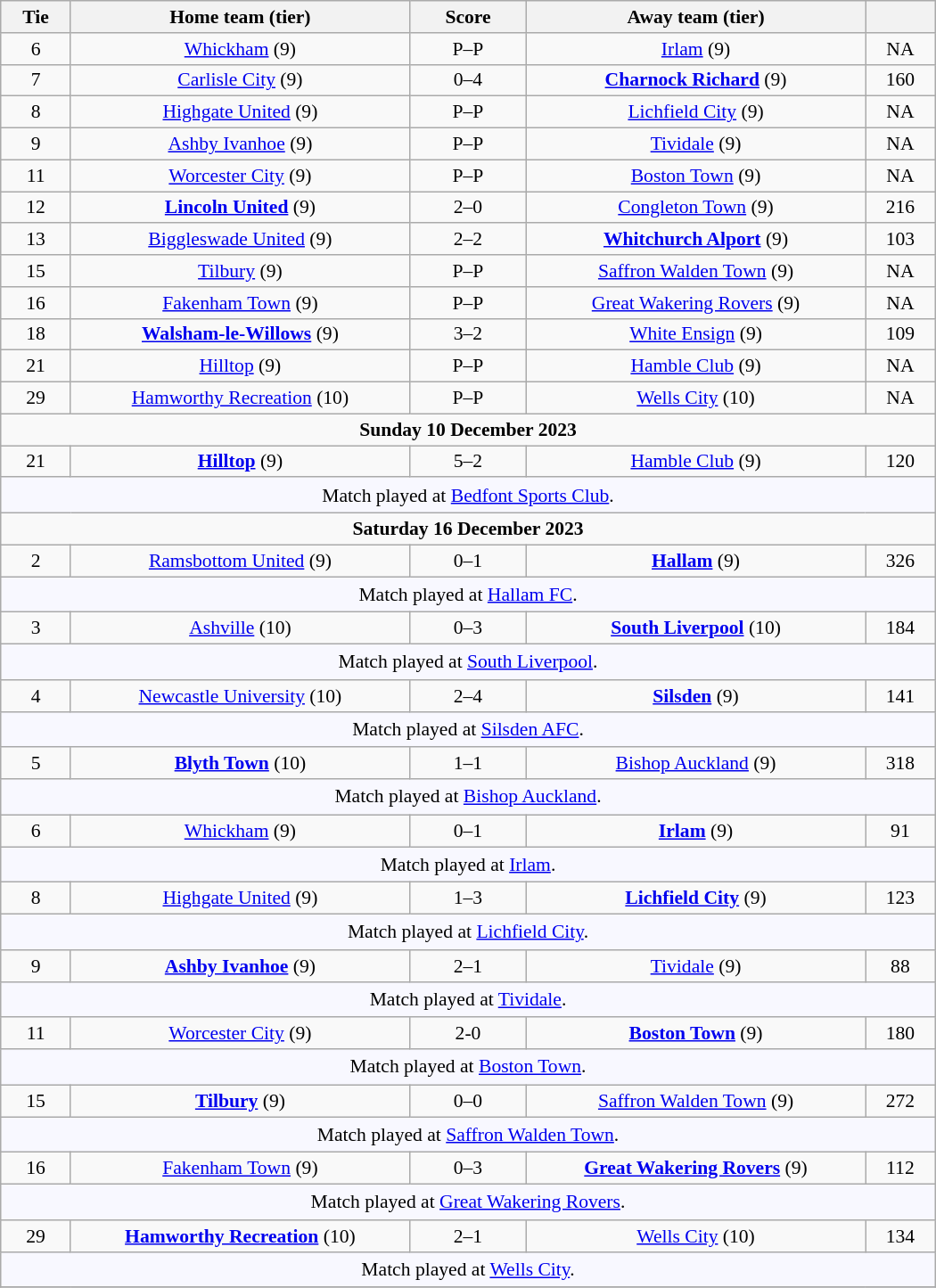<table class="wikitable" style="width:700px;text-align:center;font-size:90%">
<tr>
<th scope="col" style="width: 7.50%">Tie</th>
<th scope="col" style="width:36.25%">Home team (tier)</th>
<th scope="col" style="width:12.50%">Score</th>
<th scope="col" style="width:36.25%">Away team (tier)</th>
<th scope="col" style="width: 7.50%"></th>
</tr>
<tr>
<td>6</td>
<td><a href='#'>Whickham</a> (9)</td>
<td>P–P</td>
<td><a href='#'>Irlam</a> (9)</td>
<td>NA</td>
</tr>
<tr>
<td>7</td>
<td><a href='#'>Carlisle City</a> (9)</td>
<td>0–4</td>
<td><strong><a href='#'>Charnock Richard</a></strong> (9)</td>
<td>160</td>
</tr>
<tr>
<td>8</td>
<td><a href='#'>Highgate United</a> (9)</td>
<td>P–P</td>
<td><a href='#'>Lichfield City</a> (9)</td>
<td>NA</td>
</tr>
<tr>
<td>9</td>
<td><a href='#'>Ashby Ivanhoe</a> (9)</td>
<td>P–P</td>
<td><a href='#'>Tividale</a> (9)</td>
<td>NA</td>
</tr>
<tr>
<td>11</td>
<td><a href='#'>Worcester City</a> (9)</td>
<td>P–P</td>
<td><a href='#'>Boston Town</a> (9)</td>
<td>NA</td>
</tr>
<tr>
<td>12</td>
<td><strong><a href='#'>Lincoln United</a></strong> (9)</td>
<td>2–0</td>
<td><a href='#'>Congleton Town</a> (9)</td>
<td>216</td>
</tr>
<tr>
<td>13</td>
<td><a href='#'>Biggleswade United</a> (9)</td>
<td>2–2 </td>
<td><strong><a href='#'>Whitchurch Alport</a></strong> (9)</td>
<td>103</td>
</tr>
<tr>
<td>15</td>
<td><a href='#'>Tilbury</a> (9)</td>
<td>P–P</td>
<td><a href='#'>Saffron Walden Town</a> (9)</td>
<td>NA</td>
</tr>
<tr>
<td>16</td>
<td><a href='#'>Fakenham Town</a> (9)</td>
<td>P–P</td>
<td><a href='#'>Great Wakering Rovers</a> (9)</td>
<td>NA</td>
</tr>
<tr>
<td>18</td>
<td><strong><a href='#'>Walsham-le-Willows</a></strong> (9)</td>
<td>3–2</td>
<td><a href='#'>White Ensign</a> (9)</td>
<td>109</td>
</tr>
<tr>
<td>21</td>
<td><a href='#'>Hilltop</a> (9)</td>
<td>P–P</td>
<td><a href='#'>Hamble Club</a> (9)</td>
<td>NA</td>
</tr>
<tr>
<td>29</td>
<td><a href='#'>Hamworthy Recreation</a> (10)</td>
<td>P–P</td>
<td><a href='#'>Wells City</a> (10)</td>
<td>NA</td>
</tr>
<tr>
<td colspan="5"><strong>Sunday 10 December 2023</strong></td>
</tr>
<tr>
<td>21</td>
<td><strong><a href='#'>Hilltop</a></strong> (9)</td>
<td>5–2</td>
<td><a href='#'>Hamble Club</a> (9)</td>
<td>120</td>
</tr>
<tr>
<td colspan="5" style="background:GhostWhite;height:20px;text-align:center">Match played at <a href='#'>Bedfont Sports Club</a>.</td>
</tr>
<tr>
<td colspan="5"><strong>Saturday 16 December 2023</strong></td>
</tr>
<tr>
<td>2</td>
<td><a href='#'>Ramsbottom United</a> (9)</td>
<td>0–1</td>
<td><strong><a href='#'>Hallam</a></strong> (9)</td>
<td>326</td>
</tr>
<tr>
<td colspan="5" style="background:GhostWhite;height:20px;text-align:center">Match played at <a href='#'>Hallam FC</a>.</td>
</tr>
<tr>
<td>3</td>
<td><a href='#'>Ashville</a> (10)</td>
<td>0–3</td>
<td><strong><a href='#'>South Liverpool</a></strong> (10)</td>
<td>184</td>
</tr>
<tr>
<td colspan="5" style="background:GhostWhite;height:20px;text-align:center">Match played at <a href='#'>South Liverpool</a>.</td>
</tr>
<tr>
<td>4</td>
<td><a href='#'>Newcastle University</a> (10)</td>
<td>2–4</td>
<td><strong><a href='#'>Silsden</a></strong> (9)</td>
<td>141</td>
</tr>
<tr>
<td colspan="5" style="background:GhostWhite;height:20px;text-align:center">Match played at <a href='#'>Silsden AFC</a>.</td>
</tr>
<tr>
<td>5</td>
<td><strong><a href='#'>Blyth Town</a></strong> (10)</td>
<td>1–1 </td>
<td><a href='#'>Bishop Auckland</a> (9)</td>
<td>318</td>
</tr>
<tr>
<td colspan="5" style="background:GhostWhite;height:20px;text-align:center">Match played at <a href='#'>Bishop Auckland</a>.</td>
</tr>
<tr>
<td>6</td>
<td><a href='#'>Whickham</a> (9)</td>
<td>0–1</td>
<td><strong><a href='#'>Irlam</a></strong> (9)</td>
<td>91</td>
</tr>
<tr>
<td colspan="5" style="background:GhostWhite;height:20px;text-align:center">Match played at <a href='#'>Irlam</a>.</td>
</tr>
<tr>
<td>8</td>
<td><a href='#'>Highgate United</a> (9)</td>
<td>1–3</td>
<td><strong><a href='#'>Lichfield City</a></strong> (9)</td>
<td>123</td>
</tr>
<tr>
<td colspan="5" style="background:GhostWhite;height:20px;text-align:center">Match played at <a href='#'>Lichfield City</a>.</td>
</tr>
<tr>
<td>9</td>
<td><strong><a href='#'>Ashby Ivanhoe</a></strong> (9)</td>
<td>2–1</td>
<td><a href='#'>Tividale</a> (9)</td>
<td>88</td>
</tr>
<tr>
<td colspan="5" style="background:GhostWhite;height:20px;text-align:center">Match played at <a href='#'>Tividale</a>.</td>
</tr>
<tr>
<td>11</td>
<td><a href='#'>Worcester City</a> (9)</td>
<td>2-0</td>
<td><strong><a href='#'>Boston Town</a></strong> (9)</td>
<td>180</td>
</tr>
<tr>
<td colspan="5" style="background:GhostWhite;height:20px;text-align:center">Match played at <a href='#'>Boston Town</a>.</td>
</tr>
<tr>
<td>15</td>
<td><strong><a href='#'>Tilbury</a></strong> (9)</td>
<td>0–0 </td>
<td><a href='#'>Saffron Walden Town</a> (9)</td>
<td>272</td>
</tr>
<tr>
<td colspan="5" style="background:GhostWhite;height:20px;text-align:center">Match played at <a href='#'>Saffron Walden Town</a>.</td>
</tr>
<tr>
<td>16</td>
<td><a href='#'>Fakenham Town</a> (9)</td>
<td>0–3</td>
<td><strong><a href='#'>Great Wakering Rovers</a></strong> (9)</td>
<td>112</td>
</tr>
<tr>
<td colspan="5" style="background:GhostWhite;height:20px;text-align:center">Match played at <a href='#'>Great Wakering Rovers</a>.</td>
</tr>
<tr>
<td>29</td>
<td><strong><a href='#'>Hamworthy Recreation</a></strong> (10)</td>
<td>2–1</td>
<td><a href='#'>Wells City</a> (10)</td>
<td>134</td>
</tr>
<tr>
<td colspan="5" style="background:GhostWhite;height:20px;text-align:center">Match played at <a href='#'>Wells City</a>.</td>
</tr>
<tr>
</tr>
</table>
